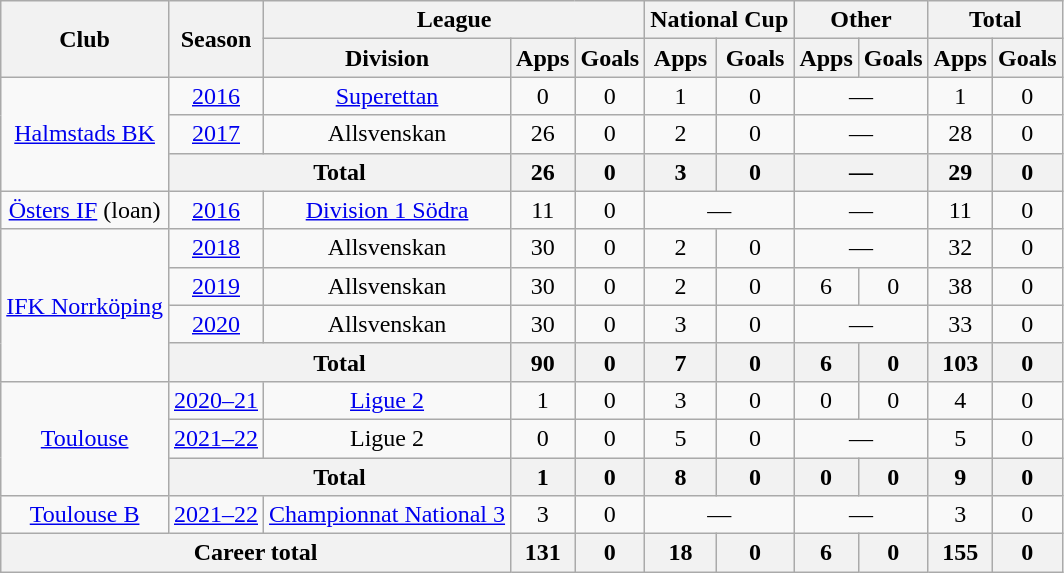<table class="wikitable" style="text-align: center">
<tr>
<th rowspan="2">Club</th>
<th rowspan="2">Season</th>
<th colspan="3">League</th>
<th colspan="2">National Cup</th>
<th colspan="2">Other</th>
<th colspan="2">Total</th>
</tr>
<tr>
<th>Division</th>
<th>Apps</th>
<th>Goals</th>
<th>Apps</th>
<th>Goals</th>
<th>Apps</th>
<th>Goals</th>
<th>Apps</th>
<th>Goals</th>
</tr>
<tr>
<td rowspan="3"><a href='#'>Halmstads BK</a></td>
<td><a href='#'>2016</a></td>
<td><a href='#'>Superettan</a></td>
<td>0</td>
<td>0</td>
<td>1</td>
<td>0</td>
<td colspan="2">—</td>
<td>1</td>
<td>0</td>
</tr>
<tr>
<td><a href='#'>2017</a></td>
<td>Allsvenskan</td>
<td>26</td>
<td>0</td>
<td>2</td>
<td>0</td>
<td colspan="2">—</td>
<td>28</td>
<td>0</td>
</tr>
<tr>
<th colspan="2">Total</th>
<th>26</th>
<th>0</th>
<th>3</th>
<th>0</th>
<th colspan="2">—</th>
<th>29</th>
<th>0</th>
</tr>
<tr>
<td rowspan="1"><a href='#'>Östers IF</a> (loan)</td>
<td><a href='#'>2016</a></td>
<td><a href='#'>Division 1 Södra</a></td>
<td>11</td>
<td>0</td>
<td colspan="2">—</td>
<td colspan="2">—</td>
<td>11</td>
<td>0</td>
</tr>
<tr>
<td rowspan="4"><a href='#'>IFK Norrköping</a></td>
<td><a href='#'>2018</a></td>
<td>Allsvenskan</td>
<td>30</td>
<td>0</td>
<td>2</td>
<td>0</td>
<td colspan="2">—</td>
<td>32</td>
<td>0</td>
</tr>
<tr>
<td><a href='#'>2019</a></td>
<td>Allsvenskan</td>
<td>30</td>
<td>0</td>
<td>2</td>
<td>0</td>
<td>6</td>
<td>0</td>
<td>38</td>
<td>0</td>
</tr>
<tr>
<td><a href='#'>2020</a></td>
<td>Allsvenskan</td>
<td>30</td>
<td>0</td>
<td>3</td>
<td>0</td>
<td colspan="2">—</td>
<td>33</td>
<td>0</td>
</tr>
<tr>
<th colspan="2">Total</th>
<th>90</th>
<th>0</th>
<th>7</th>
<th>0</th>
<th>6</th>
<th>0</th>
<th>103</th>
<th>0</th>
</tr>
<tr>
<td rowspan="3"><a href='#'>Toulouse</a></td>
<td><a href='#'>2020–21</a></td>
<td><a href='#'>Ligue 2</a></td>
<td>1</td>
<td>0</td>
<td>3</td>
<td>0</td>
<td>0</td>
<td>0</td>
<td>4</td>
<td>0</td>
</tr>
<tr>
<td><a href='#'>2021–22</a></td>
<td>Ligue 2</td>
<td>0</td>
<td>0</td>
<td>5</td>
<td>0</td>
<td colspan="2">—</td>
<td>5</td>
<td>0</td>
</tr>
<tr>
<th colspan="2">Total</th>
<th>1</th>
<th>0</th>
<th>8</th>
<th>0</th>
<th>0</th>
<th>0</th>
<th>9</th>
<th>0</th>
</tr>
<tr>
<td><a href='#'>Toulouse B</a></td>
<td><a href='#'>2021–22</a></td>
<td><a href='#'>Championnat National 3</a></td>
<td>3</td>
<td>0</td>
<td colspan="2">—</td>
<td colspan="2">—</td>
<td>3</td>
<td>0</td>
</tr>
<tr>
<th colspan="3">Career total</th>
<th>131</th>
<th>0</th>
<th>18</th>
<th>0</th>
<th>6</th>
<th>0</th>
<th>155</th>
<th>0</th>
</tr>
</table>
